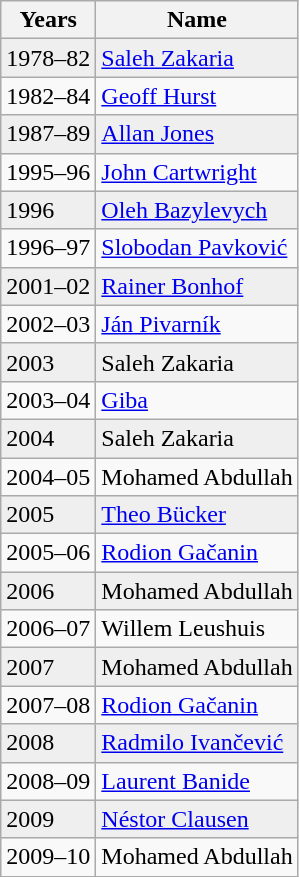<table class="wikitable">
<tr>
<th>Years</th>
<th>Name</th>
</tr>
<tr bgcolor="#EFEFEF">
<td>1978–82</td>
<td> <a href='#'>Saleh Zakaria</a></td>
</tr>
<tr>
<td>1982–84</td>
<td> <a href='#'>Geoff Hurst</a></td>
</tr>
<tr bgcolor="#EFEFEF">
<td>1987–89</td>
<td> <a href='#'>Allan Jones</a></td>
</tr>
<tr>
<td>1995–96</td>
<td> <a href='#'>John Cartwright</a></td>
</tr>
<tr bgcolor="#EFEFEF">
<td>1996</td>
<td> <a href='#'>Oleh Bazylevych</a></td>
</tr>
<tr>
<td>1996–97</td>
<td> <a href='#'>Slobodan Pavković</a></td>
</tr>
<tr bgcolor="#EFEFEF">
<td>2001–02</td>
<td> <a href='#'>Rainer Bonhof</a></td>
</tr>
<tr>
<td>2002–03</td>
<td> <a href='#'>Ján Pivarník</a></td>
</tr>
<tr bgcolor="#EFEFEF">
<td>2003</td>
<td> Saleh Zakaria</td>
</tr>
<tr>
<td>2003–04</td>
<td> <a href='#'>Giba</a></td>
</tr>
<tr bgcolor="#EFEFEF">
<td>2004</td>
<td> Saleh Zakaria</td>
</tr>
<tr>
<td>2004–05</td>
<td> Mohamed Abdullah</td>
</tr>
<tr bgcolor="#EFEFEF">
<td>2005</td>
<td> <a href='#'>Theo Bücker</a></td>
</tr>
<tr>
<td>2005–06</td>
<td> <a href='#'>Rodion Gačanin</a></td>
</tr>
<tr bgcolor="#EFEFEF">
<td>2006</td>
<td> Mohamed Abdullah</td>
</tr>
<tr>
<td>2006–07</td>
<td> Willem Leushuis</td>
</tr>
<tr bgcolor="#EFEFEF">
<td>2007</td>
<td> Mohamed Abdullah</td>
</tr>
<tr>
<td>2007–08</td>
<td> <a href='#'>Rodion Gačanin</a></td>
</tr>
<tr bgcolor="#EFEFEF">
<td>2008</td>
<td> <a href='#'>Radmilo Ivančević</a></td>
</tr>
<tr>
<td>2008–09</td>
<td> <a href='#'>Laurent Banide</a></td>
</tr>
<tr bgcolor="#EFEFEF">
<td>2009</td>
<td> <a href='#'>Néstor Clausen</a></td>
</tr>
<tr>
<td>2009–10</td>
<td> Mohamed Abdullah</td>
</tr>
</table>
